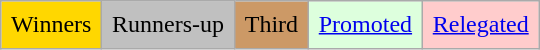<table class="wikitable">
<tr>
<td style="background-color:gold;padding:0.4em">Winners</td>
<td style="background-color:silver;padding:0.4em">Runners-up</td>
<td style="background-color:#cc9966;padding:0.4em">Third</td>
<td style="background-color:#DFD;padding:0.4em"><a href='#'>Promoted</a></td>
<td style="background-color:#FCC;padding:0.4em"><a href='#'>Relegated</a></td>
</tr>
</table>
